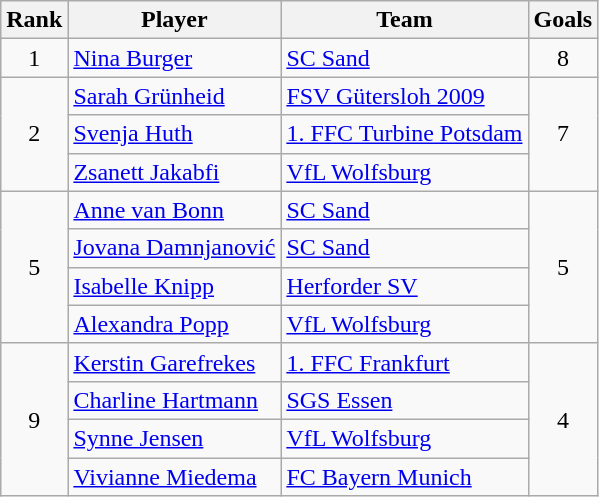<table class="wikitable" style="text-align:center">
<tr>
<th>Rank</th>
<th>Player</th>
<th>Team</th>
<th>Goals</th>
</tr>
<tr>
<td>1</td>
<td align="left"> <a href='#'>Nina Burger</a></td>
<td align="left"><a href='#'>SC Sand</a></td>
<td>8</td>
</tr>
<tr>
<td rowspan=3>2</td>
<td align="left"> <a href='#'>Sarah Grünheid</a></td>
<td align="left"><a href='#'>FSV Gütersloh 2009</a></td>
<td rowspan=3>7</td>
</tr>
<tr>
<td align="left"> <a href='#'>Svenja Huth</a></td>
<td align="left"><a href='#'>1. FFC Turbine Potsdam</a></td>
</tr>
<tr>
<td align="left"> <a href='#'>Zsanett Jakabfi</a></td>
<td align="left"><a href='#'>VfL Wolfsburg</a></td>
</tr>
<tr>
<td rowspan=4>5</td>
<td align="left"> <a href='#'>Anne van Bonn</a></td>
<td align="left"><a href='#'>SC Sand</a></td>
<td rowspan=4>5</td>
</tr>
<tr>
<td align="left"> <a href='#'>Jovana Damnjanović</a></td>
<td align="left"><a href='#'>SC Sand</a></td>
</tr>
<tr>
<td align="left"> <a href='#'>Isabelle Knipp</a></td>
<td align="left"><a href='#'>Herforder SV</a></td>
</tr>
<tr>
<td align="left"> <a href='#'>Alexandra Popp</a></td>
<td align="left"><a href='#'>VfL Wolfsburg</a></td>
</tr>
<tr>
<td rowspan=4>9</td>
<td align="left"> <a href='#'>Kerstin Garefrekes</a></td>
<td align="left"><a href='#'>1. FFC Frankfurt</a></td>
<td rowspan=4>4</td>
</tr>
<tr>
<td align="left"> <a href='#'>Charline Hartmann</a></td>
<td align="left"><a href='#'>SGS Essen</a></td>
</tr>
<tr>
<td align="left"> <a href='#'>Synne Jensen</a></td>
<td align="left"><a href='#'>VfL Wolfsburg</a></td>
</tr>
<tr>
<td align="left"> <a href='#'>Vivianne Miedema</a></td>
<td align="left"><a href='#'>FC Bayern Munich</a></td>
</tr>
</table>
